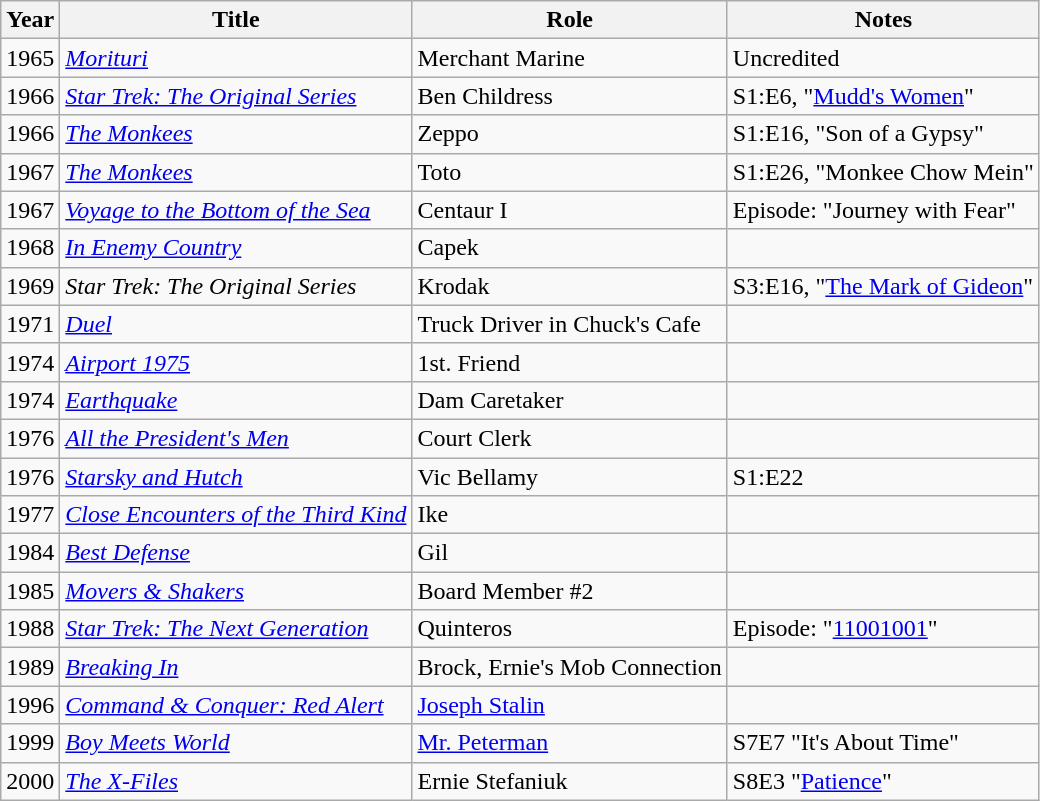<table class="wikitable sortable">
<tr>
<th>Year</th>
<th>Title</th>
<th>Role</th>
<th>Notes</th>
</tr>
<tr>
<td>1965</td>
<td><em><a href='#'>Morituri</a></em></td>
<td>Merchant Marine</td>
<td>Uncredited</td>
</tr>
<tr>
<td>1966</td>
<td><em><a href='#'>Star Trek: The Original Series</a></em></td>
<td>Ben Childress</td>
<td>S1:E6, "<a href='#'>Mudd's Women</a>"</td>
</tr>
<tr>
<td>1966</td>
<td><em><a href='#'>The Monkees</a></em></td>
<td>Zeppo</td>
<td>S1:E16, "Son of a Gypsy"</td>
</tr>
<tr>
<td>1967</td>
<td><em><a href='#'>The Monkees</a></em></td>
<td>Toto</td>
<td>S1:E26, "Monkee Chow Mein"</td>
</tr>
<tr>
<td>1967</td>
<td><em><a href='#'>Voyage to the Bottom of the Sea</a></em></td>
<td>Centaur I</td>
<td>Episode: "Journey with Fear"</td>
</tr>
<tr>
<td>1968</td>
<td><em><a href='#'>In Enemy Country</a></em></td>
<td>Capek</td>
<td></td>
</tr>
<tr>
<td>1969</td>
<td><em>Star Trek: The Original Series</em></td>
<td>Krodak</td>
<td>S3:E16, "<a href='#'>The Mark of Gideon</a>"</td>
</tr>
<tr>
<td>1971</td>
<td><em><a href='#'> Duel</a></em></td>
<td>Truck Driver in Chuck's Cafe</td>
<td></td>
</tr>
<tr>
<td>1974</td>
<td><em><a href='#'>Airport 1975</a></em></td>
<td>1st. Friend</td>
<td></td>
</tr>
<tr>
<td>1974</td>
<td><em><a href='#'>Earthquake</a></em></td>
<td>Dam Caretaker</td>
<td></td>
</tr>
<tr>
<td>1976</td>
<td><em><a href='#'>All the President's Men</a></em></td>
<td>Court Clerk</td>
<td></td>
</tr>
<tr>
<td>1976</td>
<td><em> <a href='#'>Starsky and Hutch</a></em></td>
<td>Vic Bellamy</td>
<td>S1:E22</td>
</tr>
<tr>
<td>1977</td>
<td><em><a href='#'>Close Encounters of the Third Kind</a></em></td>
<td>Ike</td>
<td></td>
</tr>
<tr>
<td>1984</td>
<td><em><a href='#'>Best Defense</a></em></td>
<td>Gil</td>
<td></td>
</tr>
<tr>
<td>1985</td>
<td><em><a href='#'>Movers & Shakers</a></em></td>
<td>Board Member #2</td>
<td></td>
</tr>
<tr>
<td>1988</td>
<td><em><a href='#'>Star Trek: The Next Generation</a></em></td>
<td>Quinteros</td>
<td>Episode: "<a href='#'>11001001</a>"</td>
</tr>
<tr>
<td>1989</td>
<td><em><a href='#'>Breaking In</a></em></td>
<td>Brock, Ernie's Mob Connection</td>
<td></td>
</tr>
<tr>
<td>1996</td>
<td><em><a href='#'>Command & Conquer: Red Alert</a></em></td>
<td><a href='#'>Joseph Stalin</a></td>
<td></td>
</tr>
<tr>
<td>1999</td>
<td><em><a href='#'>Boy Meets World</a></em></td>
<td><a href='#'>Mr. Peterman</a></td>
<td>S7E7 "It's About Time"</td>
</tr>
<tr>
<td>2000</td>
<td><em><a href='#'>The X-Files</a></em></td>
<td>Ernie Stefaniuk</td>
<td>S8E3 "<a href='#'>Patience</a>"</td>
</tr>
</table>
